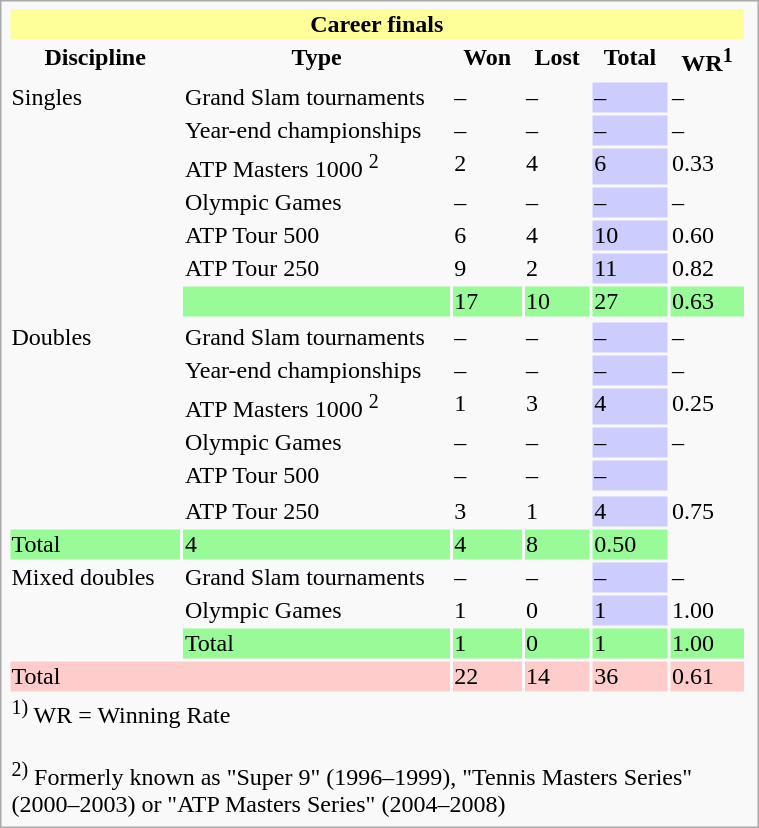<table class="infobox vcard vevent" style="width:40%;">
<tr bgcolor=FFFF99>
<th colspan=6>Career finals</th>
</tr>
<tr>
<th>Discipline</th>
<th>Type</th>
<th>Won</th>
<th>Lost</th>
<th>Total</th>
<th>WR<sup>1</sup></th>
</tr>
<tr>
<td rowspan=7>Singles</td>
<td>Grand Slam tournaments</td>
<td>–</td>
<td>–</td>
<td style="background:#ccf;">–</td>
<td>–</td>
</tr>
<tr>
<td>Year-end championships</td>
<td>–</td>
<td>–</td>
<td style="background:#ccf;">–</td>
<td>–</td>
</tr>
<tr>
<td>ATP Masters 1000 <sup>2</sup></td>
<td>2</td>
<td>4</td>
<td style="background:#ccf;">6</td>
<td>0.33</td>
</tr>
<tr>
<td>Olympic Games</td>
<td>–</td>
<td>–</td>
<td style="background:#ccf;">–</td>
<td>–</td>
</tr>
<tr>
<td>ATP Tour 500</td>
<td>6</td>
<td>4</td>
<td style="background:#ccf;">10</td>
<td>0.60</td>
</tr>
<tr>
<td>ATP Tour 250</td>
<td>9</td>
<td>2</td>
<td style="background:#ccf;">11</td>
<td>0.82</td>
</tr>
<tr bgcolor=98fb98>
<td Total></td>
<td>17</td>
<td>10</td>
<td>27</td>
<td>0.63</td>
</tr>
<tr>
</tr>
<tr>
<td rowspan="7">Doubles</td>
<td>Grand Slam tournaments</td>
<td>–</td>
<td>–</td>
<td style="background:#ccf;">–</td>
<td>–</td>
</tr>
<tr>
<td>Year-end championships</td>
<td>–</td>
<td>–</td>
<td style="background:#ccf;">–</td>
<td>–</td>
</tr>
<tr>
<td>ATP Masters 1000 <sup>2</sup></td>
<td>1</td>
<td>3</td>
<td style="background:#ccf;">4</td>
<td>0.25</td>
<td></td>
</tr>
<tr>
<td>Olympic Games</td>
<td>–</td>
<td>–</td>
<td style="background:#ccf;">–</td>
<td>–</td>
</tr>
<tr>
<td>ATP Tour 500</td>
<td>–</td>
<td>–</td>
<td style="background:#ccf;">–</td>
</tr>
<tr>
</tr>
<tr>
<td>ATP Tour 250</td>
<td>3</td>
<td>1</td>
<td style="background:#ccf;">4</td>
<td>0.75</td>
</tr>
<tr style="background:#98fb98;">
<td>Total</td>
<td>4</td>
<td>4</td>
<td>8</td>
<td>0.50</td>
</tr>
<tr>
<td rowspan=3>Mixed doubles</td>
<td>Grand Slam tournaments</td>
<td>–</td>
<td>–</td>
<td style="background:#ccf;">–</td>
<td>–</td>
</tr>
<tr>
<td>Olympic Games</td>
<td>1</td>
<td>0</td>
<td style="background:#ccf;">1</td>
<td>1.00</td>
</tr>
<tr style="background:#98fb98;">
<td>Total</td>
<td>1</td>
<td>0</td>
<td>1</td>
<td>1.00</td>
</tr>
<tr style="background:#fcc;">
<td colspan="2">Total</td>
<td>22</td>
<td>14</td>
<td>36</td>
<td>0.61</td>
</tr>
<tr>
<td colspan="6"><sup>1)</sup> WR = Winning Rate<br><br><sup>2)</sup> Formerly known as "Super 9" (1996–1999), "Tennis Masters Series" (2000–2003) or "ATP Masters Series" (2004–2008)</td>
</tr>
</table>
